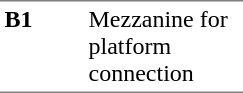<table border=0 cellspacing=0 cellpadding=3>
<tr>
<td style="border-bottom:solid 1px gray;border-top:solid 1px gray;" width=50 valign=top><strong>B1</strong></td>
<td style="border-top:solid 1px gray;border-bottom:solid 1px gray;" width=100 valign=top>Mezzanine for platform connection</td>
</tr>
</table>
